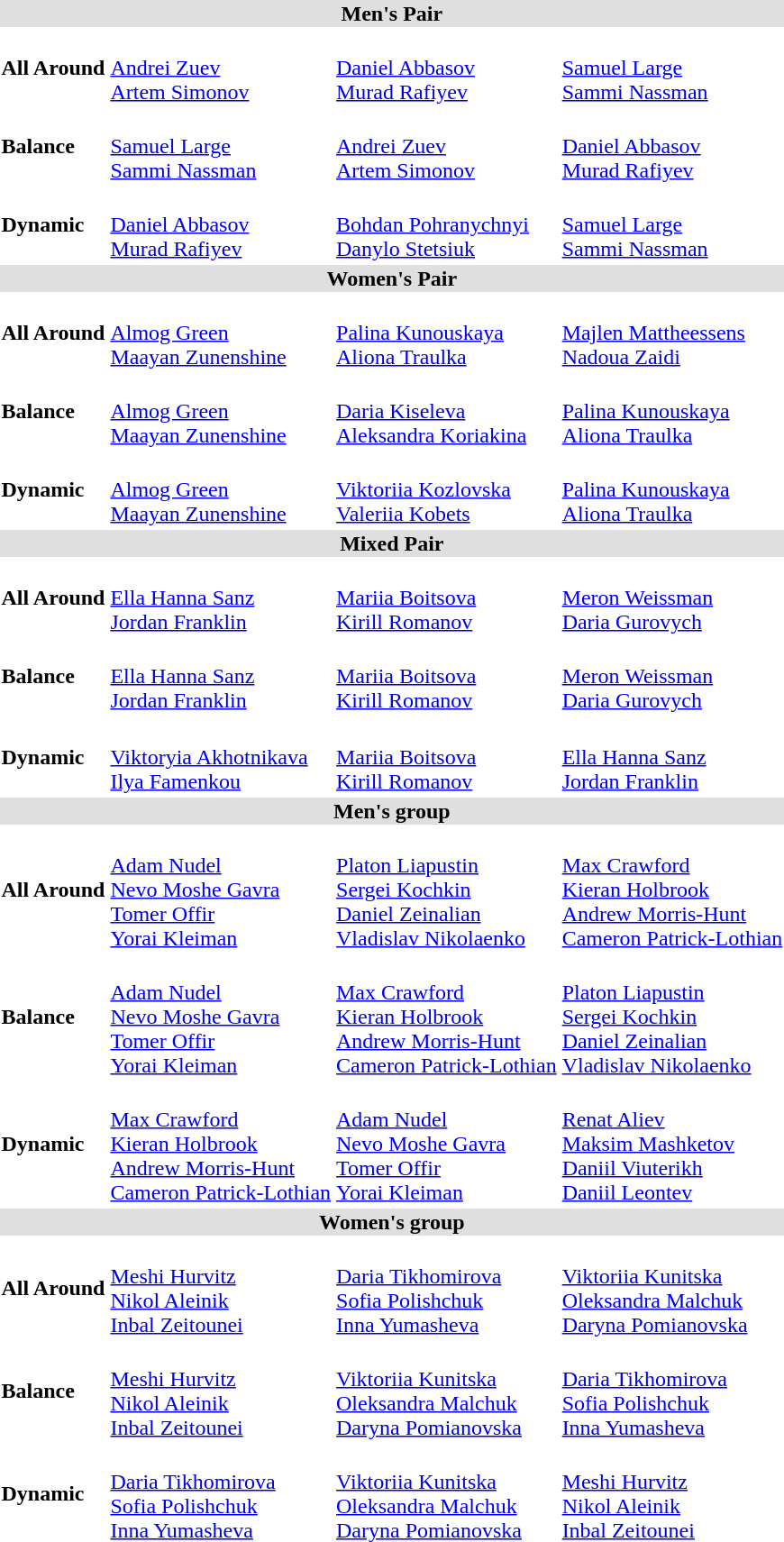<table>
<tr bgcolor="DFDFDF">
<td colspan="4" align="center"><strong>Men's Pair</strong></td>
</tr>
<tr>
<th scope=row style="text-align:left">All Around<br></th>
<td><br><a href='#'>Andrei Zuev</a><br><a href='#'>Artem Simonov</a></td>
<td><br><a href='#'>Daniel Abbasov</a><br><a href='#'>Murad Rafiyev</a></td>
<td><br><a href='#'>Samuel Large</a><br><a href='#'>Sammi Nassman</a></td>
</tr>
<tr>
<th scope=row style="text-align:left">Balance</th>
<td><br><a href='#'>Samuel Large</a><br><a href='#'>Sammi Nassman</a></td>
<td><br><a href='#'>Andrei Zuev</a><br><a href='#'>Artem Simonov</a></td>
<td><br><a href='#'>Daniel Abbasov</a><br><a href='#'>Murad Rafiyev</a></td>
</tr>
<tr>
<th scope=row style="text-align:left">Dynamic<br></th>
<td><br><a href='#'>Daniel Abbasov</a><br><a href='#'>Murad Rafiyev</a></td>
<td><br><a href='#'>Bohdan Pohranychnyi</a><br><a href='#'>Danylo Stetsiuk</a></td>
<td><br><a href='#'>Samuel Large</a><br><a href='#'>Sammi Nassman</a></td>
</tr>
<tr bgcolor="DFDFDF">
<td colspan="4" align="center"><strong>Women's Pair</strong></td>
</tr>
<tr>
<th scope=row style="text-align:left">All Around<br></th>
<td><br><a href='#'>Almog Green</a><br><a href='#'>Maayan Zunenshine</a></td>
<td><br><a href='#'>Palina Kunouskaya</a><br><a href='#'>Aliona Traulka</a></td>
<td><br><a href='#'>Majlen Mattheessens</a><br><a href='#'>Nadoua Zaidi</a></td>
</tr>
<tr>
<th scope=row style="text-align:left">Balance<br></th>
<td><br><a href='#'>Almog Green</a><br><a href='#'>Maayan Zunenshine</a></td>
<td><br><a href='#'>Daria Kiseleva</a><br><a href='#'>Aleksandra Koriakina</a></td>
<td><br><a href='#'>Palina Kunouskaya</a><br><a href='#'>Aliona Traulka</a></td>
</tr>
<tr>
<th scope=row style="text-align:left">Dynamic</th>
<td><br><a href='#'>Almog Green</a><br><a href='#'>Maayan Zunenshine</a></td>
<td><br><a href='#'>Viktoriia Kozlovska</a><br><a href='#'>Valeriia Kobets</a></td>
<td><br><a href='#'>Palina Kunouskaya</a><br><a href='#'>Aliona Traulka</a></td>
</tr>
<tr bgcolor="DFDFDF">
<td colspan="4" align="center"><strong>Mixed Pair</strong></td>
</tr>
<tr>
<th scope=row style="text-align:left">All Around<br></th>
<td><br><a href='#'>Ella Hanna Sanz</a><br><a href='#'>Jordan Franklin</a></td>
<td><br><a href='#'>Mariia Boitsova</a><br><a href='#'>Kirill Romanov</a></td>
<td><br><a href='#'>Meron Weissman</a><br><a href='#'>Daria Gurovych</a></td>
</tr>
<tr>
<th scope=row style="text-align:left">Balance</th>
<td><br><a href='#'>Ella Hanna Sanz</a><br><a href='#'>Jordan Franklin</a></td>
<td><br><a href='#'>Mariia Boitsova</a><br><a href='#'>Kirill Romanov</a></td>
<td><br><a href='#'>Meron Weissman</a><br><a href='#'>Daria Gurovych</a></td>
</tr>
<tr>
</tr>
<tr>
<th scope=row style="text-align:left">Dynamic<br></th>
<td><br><a href='#'>Viktoryia Akhotnikava</a><br><a href='#'>Ilya Famenkou</a></td>
<td><br><a href='#'>Mariia Boitsova</a><br><a href='#'>Kirill Romanov</a></td>
<td><br><a href='#'>Ella Hanna Sanz</a><br><a href='#'>Jordan Franklin</a></td>
</tr>
<tr bgcolor="DFDFDF">
<td colspan="4" align="center"><strong>Men's group</strong></td>
</tr>
<tr>
<th scope=row style="text-align:left">All Around<br></th>
<td><br><a href='#'>Adam Nudel</a><br><a href='#'>Nevo Moshe Gavra</a><br><a href='#'>Tomer Offir</a><br><a href='#'>Yorai Kleiman</a></td>
<td><br><a href='#'>Platon Liapustin</a><br><a href='#'>Sergei Kochkin</a><br><a href='#'>Daniel Zeinalian</a><br><a href='#'>Vladislav Nikolaenko</a></td>
<td><br><a href='#'>Max Crawford</a><br><a href='#'>Kieran Holbrook</a><br><a href='#'>Andrew Morris-Hunt</a><br><a href='#'>Cameron Patrick-Lothian</a></td>
</tr>
<tr>
<th scope=row style="text-align:left">Balance</th>
<td><br><a href='#'>Adam Nudel</a><br><a href='#'>Nevo Moshe Gavra</a><br><a href='#'>Tomer Offir</a><br><a href='#'>Yorai Kleiman</a></td>
<td><br><a href='#'>Max Crawford</a><br><a href='#'>Kieran Holbrook</a><br><a href='#'>Andrew Morris-Hunt</a><br><a href='#'>Cameron Patrick-Lothian</a></td>
<td><br><a href='#'>Platon Liapustin</a><br><a href='#'>Sergei Kochkin</a><br><a href='#'>Daniel Zeinalian</a><br><a href='#'>Vladislav Nikolaenko</a></td>
</tr>
<tr>
<th scope=row style="text-align:left">Dynamic<br></th>
<td><br><a href='#'>Max Crawford</a><br><a href='#'>Kieran Holbrook</a><br><a href='#'>Andrew Morris-Hunt</a><br><a href='#'>Cameron Patrick-Lothian</a></td>
<td><br><a href='#'>Adam Nudel</a><br><a href='#'>Nevo Moshe Gavra</a><br><a href='#'>Tomer Offir</a><br><a href='#'>Yorai Kleiman</a></td>
<td><br><a href='#'>Renat Aliev</a><br><a href='#'>Maksim Mashketov</a><br><a href='#'>Daniil Viuterikh</a><br><a href='#'>Daniil Leontev</a></td>
</tr>
<tr bgcolor="DFDFDF">
<td colspan="4" align="center"><strong>Women's group</strong></td>
</tr>
<tr>
<th scope=row style="text-align:left">All Around<br></th>
<td><br><a href='#'>Meshi Hurvitz</a><br><a href='#'>Nikol Aleinik</a><br><a href='#'>Inbal Zeitounei</a></td>
<td><br><a href='#'>Daria Tikhomirova</a><br><a href='#'>Sofia Polishchuk</a><br><a href='#'>Inna Yumasheva</a></td>
<td><br><a href='#'>Viktoriia Kunitska</a><br><a href='#'>Oleksandra Malchuk</a><br><a href='#'>Daryna Pomianovska</a></td>
</tr>
<tr>
<th scope=row style="text-align:left">Balance<br></th>
<td><br><a href='#'>Meshi Hurvitz</a><br><a href='#'>Nikol Aleinik</a><br><a href='#'>Inbal Zeitounei</a></td>
<td><br><a href='#'>Viktoriia Kunitska</a><br><a href='#'>Oleksandra Malchuk</a><br><a href='#'>Daryna Pomianovska</a></td>
<td><br><a href='#'>Daria Tikhomirova</a><br><a href='#'>Sofia Polishchuk</a><br><a href='#'>Inna Yumasheva</a></td>
</tr>
<tr>
<th scope=row style="text-align:left">Dynamic</th>
<td><br><a href='#'>Daria Tikhomirova</a><br><a href='#'>Sofia Polishchuk</a><br><a href='#'>Inna Yumasheva</a></td>
<td><br><a href='#'>Viktoriia Kunitska</a><br><a href='#'>Oleksandra Malchuk</a><br><a href='#'>Daryna Pomianovska</a></td>
<td><br><a href='#'>Meshi Hurvitz</a><br><a href='#'>Nikol Aleinik</a><br><a href='#'>Inbal Zeitounei</a></td>
</tr>
</table>
